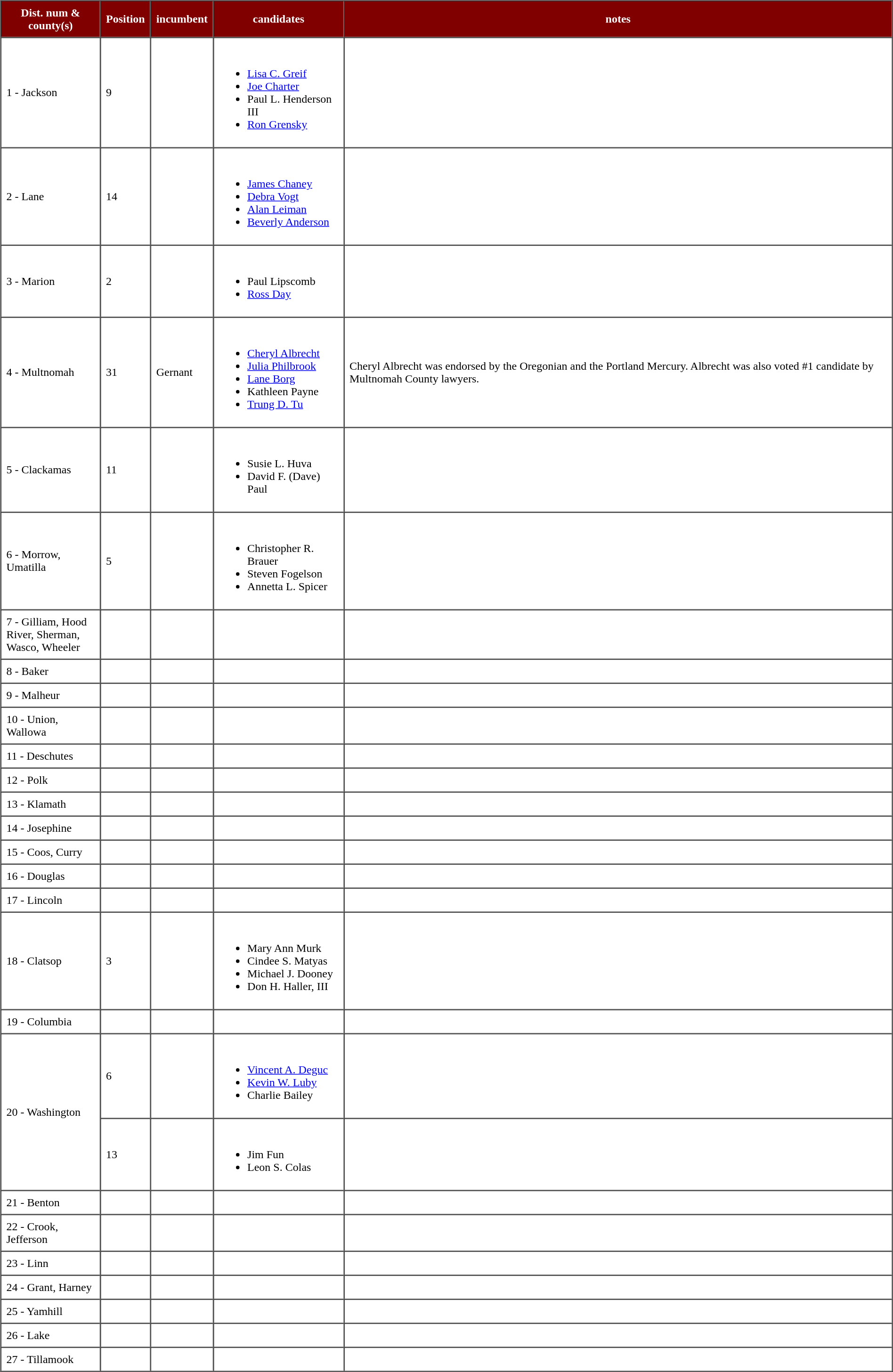<table border=1 CELLPADDING=7 CELLSPACing=0>
<tr style="background:maroon; color:white">
<th width=125>Dist. num & county(s)</th>
<th>Position</th>
<th>incumbent</th>
<th>candidates</th>
<th>notes</th>
</tr>
<tr>
<td>1 - Jackson</td>
<td>9</td>
<td></td>
<td><br><ul><li><a href='#'>Lisa C. Greif</a></li><li><a href='#'>Joe Charter</a></li><li>Paul L. Henderson III</li><li><a href='#'>Ron Grensky</a></li></ul></td>
<td></td>
</tr>
<tr>
<td>2 - Lane</td>
<td>14</td>
<td></td>
<td><br><ul><li><a href='#'>James Chaney</a></li><li><a href='#'>Debra Vogt</a></li><li><a href='#'>Alan Leiman</a></li><li><a href='#'>Beverly Anderson</a></li></ul></td>
<td></td>
</tr>
<tr>
<td>3 - Marion</td>
<td>2</td>
<td></td>
<td><br><ul><li>Paul Lipscomb</li><li><a href='#'>Ross Day</a></li></ul></td>
<td></td>
</tr>
<tr>
<td>4 - Multnomah</td>
<td>31</td>
<td>Gernant</td>
<td><br><ul><li><a href='#'>Cheryl Albrecht</a></li><li><a href='#'>Julia Philbrook</a></li><li><a href='#'>Lane Borg</a></li><li>Kathleen Payne</li><li><a href='#'>Trung D. Tu</a></li></ul></td>
<td>Cheryl Albrecht was endorsed by the Oregonian and the Portland Mercury. Albrecht was also voted #1 candidate by Multnomah County lawyers.</td>
</tr>
<tr>
<td>5 - Clackamas</td>
<td>11</td>
<td></td>
<td><br><ul><li>Susie L. Huva</li><li>David F. (Dave) Paul</li></ul></td>
<td></td>
</tr>
<tr>
<td>6 - Morrow, Umatilla</td>
<td>5</td>
<td></td>
<td><br><ul><li>Christopher R. Brauer</li><li>Steven Fogelson</li><li>Annetta L. Spicer</li></ul></td>
<td></td>
</tr>
<tr>
<td>7 - Gilliam, Hood River, Sherman, Wasco, Wheeler</td>
<td></td>
<td></td>
<td></td>
<td></td>
</tr>
<tr>
<td>8 - Baker</td>
<td></td>
<td></td>
<td></td>
<td></td>
</tr>
<tr>
<td>9 - Malheur</td>
<td></td>
<td></td>
<td></td>
<td></td>
</tr>
<tr>
<td>10 - Union, Wallowa</td>
<td></td>
<td></td>
<td></td>
<td></td>
</tr>
<tr>
<td>11 - Deschutes</td>
<td></td>
<td></td>
<td></td>
<td></td>
</tr>
<tr>
<td>12 - Polk</td>
<td></td>
<td></td>
<td></td>
<td></td>
</tr>
<tr>
<td>13 - Klamath</td>
<td></td>
<td></td>
<td></td>
<td></td>
</tr>
<tr>
<td>14 - Josephine</td>
<td></td>
<td></td>
<td></td>
<td></td>
</tr>
<tr>
<td>15 - Coos, Curry</td>
<td></td>
<td></td>
<td></td>
<td></td>
</tr>
<tr>
<td>16 - Douglas</td>
<td></td>
<td></td>
<td></td>
<td></td>
</tr>
<tr>
<td>17 - Lincoln</td>
<td></td>
<td></td>
<td></td>
<td></td>
</tr>
<tr>
<td>18 - Clatsop</td>
<td>3</td>
<td></td>
<td><br><ul><li>Mary Ann Murk</li><li>Cindee S. Matyas</li><li>Michael J. Dooney</li><li>Don H. Haller, III</li></ul></td>
<td></td>
</tr>
<tr>
<td>19 - Columbia</td>
<td></td>
<td></td>
<td></td>
<td></td>
</tr>
<tr>
<td rowspan="2">20 - Washington</td>
<td>6</td>
<td></td>
<td><br><ul><li><a href='#'>Vincent A. Deguc</a></li><li><a href='#'>Kevin W. Luby</a></li><li>Charlie Bailey</li></ul></td>
<td></td>
</tr>
<tr>
<td>13</td>
<td></td>
<td><br><ul><li>Jim Fun</li><li>Leon S. Colas</li></ul></td>
<td></td>
</tr>
<tr>
<td>21 - Benton</td>
<td></td>
<td></td>
<td></td>
<td></td>
</tr>
<tr>
<td>22 - Crook, Jefferson</td>
<td></td>
<td></td>
<td></td>
<td></td>
</tr>
<tr>
<td>23 - Linn</td>
<td></td>
<td></td>
<td></td>
<td></td>
</tr>
<tr>
<td>24 - Grant, Harney</td>
<td></td>
<td></td>
<td></td>
<td></td>
</tr>
<tr>
<td>25 - Yamhill</td>
<td></td>
<td></td>
<td></td>
<td></td>
</tr>
<tr>
<td>26 - Lake</td>
<td></td>
<td></td>
<td></td>
<td></td>
</tr>
<tr>
<td>27 - Tillamook</td>
<td></td>
<td></td>
<td></td>
<td></td>
</tr>
</table>
